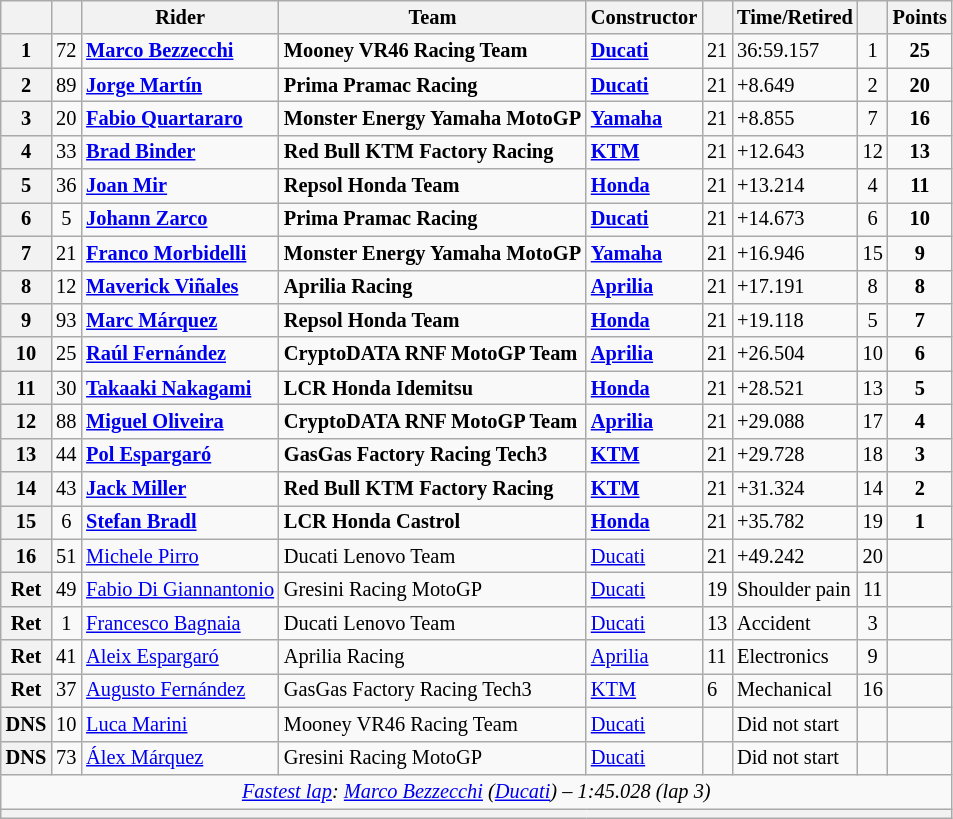<table class="wikitable sortable" style="font-size: 85%;">
<tr>
<th scope="col"></th>
<th scope="col"></th>
<th scope="col">Rider</th>
<th scope="col">Team</th>
<th scope="col">Constructor</th>
<th scope="col" class="unsortable"></th>
<th scope="col" class="unsortable">Time/Retired</th>
<th scope="col"></th>
<th scope="col">Points</th>
</tr>
<tr>
<th scope="row">1</th>
<td align="center">72</td>
<td data-sort-value="bez"> <strong><a href='#'>Marco Bezzecchi</a></strong></td>
<td><strong>Mooney VR46 Racing Team</strong></td>
<td><strong><a href='#'>Ducati</a></strong></td>
<td>21</td>
<td>36:59.157</td>
<td align="center">1</td>
<td align="center"><strong>25</strong></td>
</tr>
<tr>
<th scope="row">2</th>
<td align="center">89</td>
<td data-sort-value="mart"> <strong><a href='#'>Jorge Martín</a></strong></td>
<td><strong>Prima Pramac Racing</strong></td>
<td><strong><a href='#'>Ducati</a></strong></td>
<td>21</td>
<td>+8.649</td>
<td align="center">2</td>
<td align="center"><strong>20</strong></td>
</tr>
<tr>
<th scope="row">3</th>
<td align="center">20</td>
<td data-sort-value="qua"> <strong><a href='#'>Fabio Quartararo</a></strong></td>
<td><strong>Monster Energy Yamaha MotoGP</strong></td>
<td><strong><a href='#'>Yamaha</a></strong></td>
<td>21</td>
<td>+8.855</td>
<td align="center">7</td>
<td align="center"><strong>16</strong></td>
</tr>
<tr>
<th scope="row">4</th>
<td align="center">33</td>
<td data-sort-value="bin"> <strong><a href='#'>Brad Binder</a></strong></td>
<td><strong>Red Bull KTM Factory Racing</strong></td>
<td><strong><a href='#'>KTM</a></strong></td>
<td>21</td>
<td>+12.643</td>
<td align="center">12</td>
<td align="center"><strong>13</strong></td>
</tr>
<tr>
<th scope="row">5</th>
<td align="center">36</td>
<td data-sort-value="mir"> <strong><a href='#'>Joan Mir</a></strong></td>
<td><strong>Repsol Honda Team</strong></td>
<td><strong><a href='#'>Honda</a></strong></td>
<td>21</td>
<td>+13.214</td>
<td align="center">4</td>
<td align="center"><strong>11</strong></td>
</tr>
<tr>
<th scope="row">6</th>
<td align="center">5</td>
<td data-sort-value="zar"> <strong><a href='#'>Johann Zarco</a></strong></td>
<td><strong>Prima Pramac Racing</strong></td>
<td><strong><a href='#'>Ducati</a></strong></td>
<td>21</td>
<td>+14.673</td>
<td align="center">6</td>
<td align="center"><strong>10</strong></td>
</tr>
<tr>
<th scope="row">7</th>
<td align="center">21</td>
<td data-sort-value="mor"> <strong><a href='#'>Franco Morbidelli</a></strong></td>
<td><strong>Monster Energy Yamaha MotoGP</strong></td>
<td><strong><a href='#'>Yamaha</a></strong></td>
<td>21</td>
<td>+16.946</td>
<td align="center">15</td>
<td align="center"><strong>9</strong></td>
</tr>
<tr>
<th scope="row">8</th>
<td align="center">12</td>
<td data-sort-value="vin"> <strong><a href='#'>Maverick Viñales</a></strong></td>
<td><strong>Aprilia Racing</strong></td>
<td><strong><a href='#'>Aprilia</a></strong></td>
<td>21</td>
<td>+17.191</td>
<td align="center">8</td>
<td align="center"><strong>8</strong></td>
</tr>
<tr>
<th scope="row">9</th>
<td align="center">93</td>
<td data-sort-value="marqm"> <strong><a href='#'>Marc Márquez</a></strong></td>
<td><strong>Repsol Honda Team</strong></td>
<td><strong><a href='#'>Honda</a></strong></td>
<td>21</td>
<td>+19.118</td>
<td align="center">5</td>
<td align="center"><strong>7</strong></td>
</tr>
<tr>
<th scope="row">10</th>
<td align="center">25</td>
<td data-sort-value="ferr"> <strong><a href='#'>Raúl Fernández</a></strong></td>
<td><strong>CryptoDATA RNF MotoGP Team</strong></td>
<td><strong><a href='#'>Aprilia</a></strong></td>
<td>21</td>
<td>+26.504</td>
<td align="center">10</td>
<td align="center"><strong>6</strong></td>
</tr>
<tr>
<th scope="row">11</th>
<td align="center">30</td>
<td data-sort-value="nak"> <strong><a href='#'>Takaaki Nakagami</a></strong></td>
<td><strong>LCR Honda Idemitsu</strong></td>
<td><strong><a href='#'>Honda</a></strong></td>
<td>21</td>
<td>+28.521</td>
<td align="center">13</td>
<td align="center"><strong>5</strong></td>
</tr>
<tr>
<th scope="row">12</th>
<td align="center">88</td>
<td data-sort-value="oli"> <strong><a href='#'>Miguel Oliveira</a></strong></td>
<td><strong>CryptoDATA RNF MotoGP Team</strong></td>
<td><strong><a href='#'>Aprilia</a></strong></td>
<td>21</td>
<td>+29.088</td>
<td align="center">17</td>
<td align="center"><strong>4</strong></td>
</tr>
<tr>
<th scope="row">13</th>
<td align="center">44</td>
<td data-sort-value="espp"> <strong><a href='#'>Pol Espargaró</a></strong></td>
<td><strong>GasGas Factory Racing Tech3</strong></td>
<td><strong><a href='#'>KTM</a></strong></td>
<td>21</td>
<td>+29.728</td>
<td align="center">18</td>
<td align="center"><strong>3</strong></td>
</tr>
<tr>
<th scope="row">14</th>
<td align="center">43</td>
<td data-sort-value="mil"> <strong><a href='#'>Jack Miller</a></strong></td>
<td><strong>Red Bull KTM Factory Racing</strong></td>
<td><strong><a href='#'>KTM</a></strong></td>
<td>21</td>
<td>+31.324</td>
<td align="center">14</td>
<td align="center"><strong>2</strong></td>
</tr>
<tr>
<th scope="row">15</th>
<td align="center">6</td>
<td data-sort-value="bra"> <strong><a href='#'>Stefan Bradl</a></strong></td>
<td><strong>LCR Honda Castrol</strong></td>
<td><strong><a href='#'>Honda</a></strong></td>
<td>21</td>
<td>+35.782</td>
<td align="center">19</td>
<td align="center"><strong>1</strong></td>
</tr>
<tr>
<th scope="row">16</th>
<td align="center">51</td>
<td data-sort-value="pir"> <a href='#'>Michele Pirro</a></td>
<td>Ducati Lenovo Team</td>
<td><a href='#'>Ducati</a></td>
<td>21</td>
<td>+49.242</td>
<td align="center">20</td>
<td></td>
</tr>
<tr>
<th scope="row">Ret</th>
<td align="center">49</td>
<td data-sort-value="dig"> <a href='#'>Fabio Di Giannantonio</a></td>
<td>Gresini Racing MotoGP</td>
<td><a href='#'>Ducati</a></td>
<td>19</td>
<td>Shoulder pain</td>
<td align="center">11</td>
<td></td>
</tr>
<tr>
<th scope="row">Ret</th>
<td align="center">1</td>
<td data-sort-value="bag"> <a href='#'>Francesco Bagnaia</a></td>
<td>Ducati Lenovo Team</td>
<td><a href='#'>Ducati</a></td>
<td>13</td>
<td>Accident</td>
<td align="center">3</td>
<td></td>
</tr>
<tr>
<th scope="row">Ret</th>
<td align="center">41</td>
<td data-sort-value="espa"> <a href='#'>Aleix Espargaró</a></td>
<td>Aprilia Racing</td>
<td><a href='#'>Aprilia</a></td>
<td>11</td>
<td>Electronics</td>
<td align="center">9</td>
<td></td>
</tr>
<tr>
<th scope="row">Ret</th>
<td align="center">37</td>
<td data-sort-value="fera"> <a href='#'>Augusto Fernández</a></td>
<td>GasGas Factory Racing Tech3</td>
<td><a href='#'>KTM</a></td>
<td>6</td>
<td>Mechanical</td>
<td align="center">16</td>
<td></td>
</tr>
<tr>
<th scope="row">DNS</th>
<td align="center">10</td>
<td data-sort-value="mari"> <a href='#'>Luca Marini</a></td>
<td>Mooney VR46 Racing Team</td>
<td><a href='#'>Ducati</a></td>
<td></td>
<td>Did not start</td>
<td align="center"></td>
<td></td>
</tr>
<tr>
<th scope="row">DNS</th>
<td align="center">73</td>
<td data-sort-value="marqa"> <a href='#'>Álex Márquez</a></td>
<td>Gresini Racing MotoGP</td>
<td><a href='#'>Ducati</a></td>
<td></td>
<td>Did not start</td>
<td align="center"></td>
<td></td>
</tr>
<tr class="sortbottom">
<td colspan="9" style="text-align:center"><em><a href='#'>Fastest lap</a>:  <a href='#'>Marco Bezzecchi</a> (<a href='#'>Ducati</a>) – 1:45.028 (lap 3)</em></td>
</tr>
<tr>
<th colspan=9></th>
</tr>
</table>
